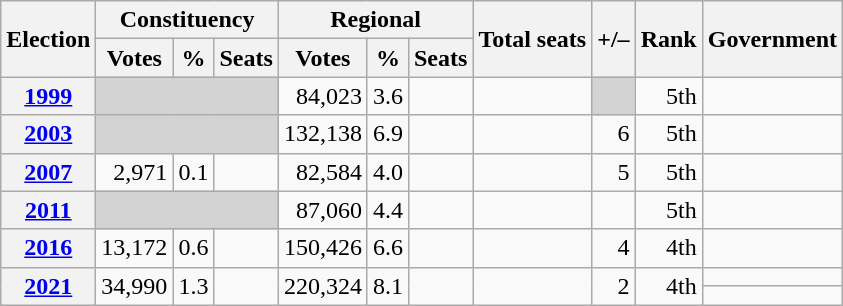<table class="wikitable" style="text-align:right">
<tr>
<th rowspan="2">Election</th>
<th colspan="3">Constituency</th>
<th colspan="3">Regional</th>
<th rowspan="2">Total seats</th>
<th rowspan="2">+/–</th>
<th rowspan="2">Rank</th>
<th rowspan="2">Government</th>
</tr>
<tr>
<th>Votes</th>
<th>%</th>
<th>Seats</th>
<th>Votes</th>
<th>%</th>
<th>Seats</th>
</tr>
<tr>
<th><a href='#'>1999</a></th>
<td colspan=3 bgcolor="lightgrey"></td>
<td>84,023</td>
<td>3.6</td>
<td></td>
<td></td>
<td bgcolor="lightgrey"></td>
<td>5th</td>
<td></td>
</tr>
<tr>
<th><a href='#'>2003</a></th>
<td colspan=3 bgcolor="lightgrey"></td>
<td>132,138</td>
<td>6.9</td>
<td></td>
<td></td>
<td> 6</td>
<td>5th</td>
<td></td>
</tr>
<tr>
<th><a href='#'>2007</a></th>
<td>2,971</td>
<td>0.1</td>
<td></td>
<td>82,584</td>
<td>4.0</td>
<td></td>
<td></td>
<td> 5</td>
<td>5th</td>
<td></td>
</tr>
<tr>
<th><a href='#'>2011</a></th>
<td colspan=3 bgcolor="lightgrey"></td>
<td>87,060</td>
<td>4.4</td>
<td></td>
<td></td>
<td></td>
<td>5th</td>
<td></td>
</tr>
<tr>
<th><a href='#'>2016</a></th>
<td>13,172</td>
<td>0.6</td>
<td></td>
<td>150,426</td>
<td>6.6</td>
<td></td>
<td></td>
<td> 4</td>
<td>4th</td>
<td></td>
</tr>
<tr>
<th rowspan="2"><a href='#'>2021</a></th>
<td rowspan="2">34,990</td>
<td rowspan="2">1.3</td>
<td rowspan="2"></td>
<td rowspan="2">220,324</td>
<td rowspan="2">8.1</td>
<td rowspan="2"></td>
<td rowspan="2"></td>
<td rowspan="2"> 2</td>
<td rowspan="2">4th</td>
<td> </td>
</tr>
<tr>
<td> </td>
</tr>
</table>
